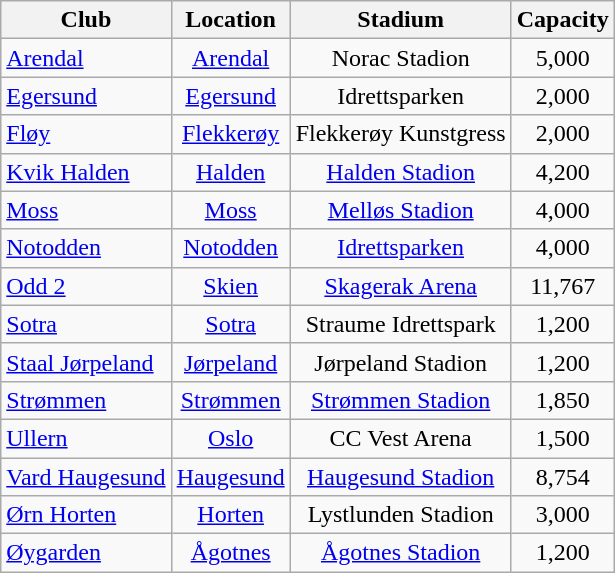<table class="wikitable sortable" style="text-align:center;">
<tr>
<th>Club</th>
<th>Location</th>
<th>Stadium</th>
<th>Capacity</th>
</tr>
<tr>
<td style="text-align:left;"><a href='#'>Arendal</a></td>
<td><a href='#'>Arendal</a></td>
<td>Norac Stadion</td>
<td>5,000</td>
</tr>
<tr>
<td style="text-align:left;"><a href='#'>Egersund</a></td>
<td><a href='#'>Egersund</a></td>
<td>Idrettsparken</td>
<td>2,000</td>
</tr>
<tr>
<td style="text-align:left;"><a href='#'>Fløy</a></td>
<td><a href='#'>Flekkerøy</a></td>
<td>Flekkerøy Kunstgress</td>
<td>2,000</td>
</tr>
<tr>
<td style="text-align:left;"><a href='#'>Kvik Halden</a></td>
<td><a href='#'>Halden</a></td>
<td><a href='#'>Halden Stadion</a></td>
<td>4,200</td>
</tr>
<tr>
<td style="text-align:left;"><a href='#'>Moss</a></td>
<td><a href='#'>Moss</a></td>
<td><a href='#'>Melløs Stadion</a></td>
<td>4,000</td>
</tr>
<tr>
<td style="text-align:left;"><a href='#'>Notodden</a></td>
<td><a href='#'>Notodden</a></td>
<td><a href='#'>Idrettsparken</a></td>
<td>4,000</td>
</tr>
<tr>
<td style="text-align:left;"><a href='#'>Odd 2</a></td>
<td><a href='#'>Skien</a></td>
<td><a href='#'>Skagerak Arena</a></td>
<td>11,767</td>
</tr>
<tr>
<td style="text-align:left;"><a href='#'>Sotra</a></td>
<td><a href='#'>Sotra</a></td>
<td>Straume Idrettspark</td>
<td>1,200</td>
</tr>
<tr>
<td style="text-align:left;"><a href='#'>Staal Jørpeland</a></td>
<td><a href='#'>Jørpeland</a></td>
<td>Jørpeland Stadion</td>
<td>1,200</td>
</tr>
<tr>
<td style="text-align:left;"><a href='#'>Strømmen</a></td>
<td><a href='#'>Strømmen</a></td>
<td><a href='#'>Strømmen Stadion</a></td>
<td>1,850</td>
</tr>
<tr>
<td style="text-align:left;"><a href='#'>Ullern</a></td>
<td><a href='#'>Oslo</a></td>
<td>CC Vest Arena</td>
<td>1,500</td>
</tr>
<tr>
<td style="text-align:left;"><a href='#'>Vard Haugesund</a></td>
<td><a href='#'>Haugesund</a></td>
<td><a href='#'>Haugesund Stadion</a></td>
<td>8,754</td>
</tr>
<tr>
<td style="text-align:left;"><a href='#'>Ørn Horten</a></td>
<td><a href='#'>Horten</a></td>
<td>Lystlunden Stadion</td>
<td>3,000</td>
</tr>
<tr>
<td style="text-align:left;"><a href='#'>Øygarden</a></td>
<td><a href='#'>Ågotnes</a></td>
<td><a href='#'>Ågotnes Stadion</a></td>
<td>1,200</td>
</tr>
</table>
